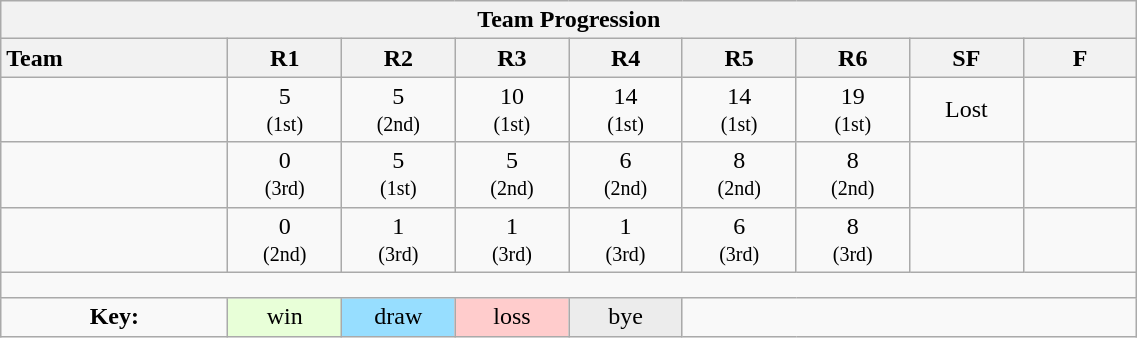<table class="wikitable collapsible" style="text-align:center; font-size:100%; width:60%;">
<tr>
<th colspan="100%" cellpadding="0" cellspacing="0">Team Progression</th>
</tr>
<tr>
<th style="text-align:left; width:20%;">Team</th>
<th style="width:10%;">R1</th>
<th style="width:10%;">R2</th>
<th style="width:10%;">R3</th>
<th style="width:10%;">R4</th>
<th style="width:10%;">R5</th>
<th style="width:10%;">R6</th>
<th style="width:10%;">SF</th>
<th style="width:10%;">F</th>
</tr>
<tr>
<td style="text-align:left;"></td>
<td>5 <br> <small>(1st)</small></td>
<td>5 <br> <small>(2nd)</small></td>
<td>10 <br> <small>(1st)</small></td>
<td>14 <br> <small>(1st)</small></td>
<td>14 <br> <small>(1st)</small></td>
<td>19 <br> <small>(1st)</small></td>
<td>Lost</td>
<td> </td>
</tr>
<tr>
<td style="text-align:left;"></td>
<td>0 <br> <small>(3rd)</small></td>
<td>5 <br> <small>(1st)</small></td>
<td>5 <br> <small>(2nd)</small></td>
<td>6 <br> <small>(2nd)</small></td>
<td>8 <br> <small>(2nd)</small></td>
<td>8 <br> <small>(2nd)</small></td>
<td> </td>
<td> </td>
</tr>
<tr>
<td style="text-align:left;"></td>
<td>0 <br> <small>(2nd)</small></td>
<td>1 <br> <small>(3rd)</small></td>
<td>1 <br> <small>(3rd)</small></td>
<td>1 <br> <small>(3rd)</small></td>
<td>6 <br> <small>(3rd)</small></td>
<td>8 <br> <small>(3rd)</small></td>
<td> </td>
<td> </td>
</tr>
<tr>
<td colspan="100%" style="text-align:center; height: 10px;"></td>
</tr>
<tr>
<td><strong>Key:</strong></td>
<td style="background:#E8FFD8;">win</td>
<td style="background:#97DEFF;">draw</td>
<td style="background:#FFCCCC;">loss</td>
<td style="background:#ECECEC;">bye</td>
<td colspan="100%"></td>
</tr>
</table>
